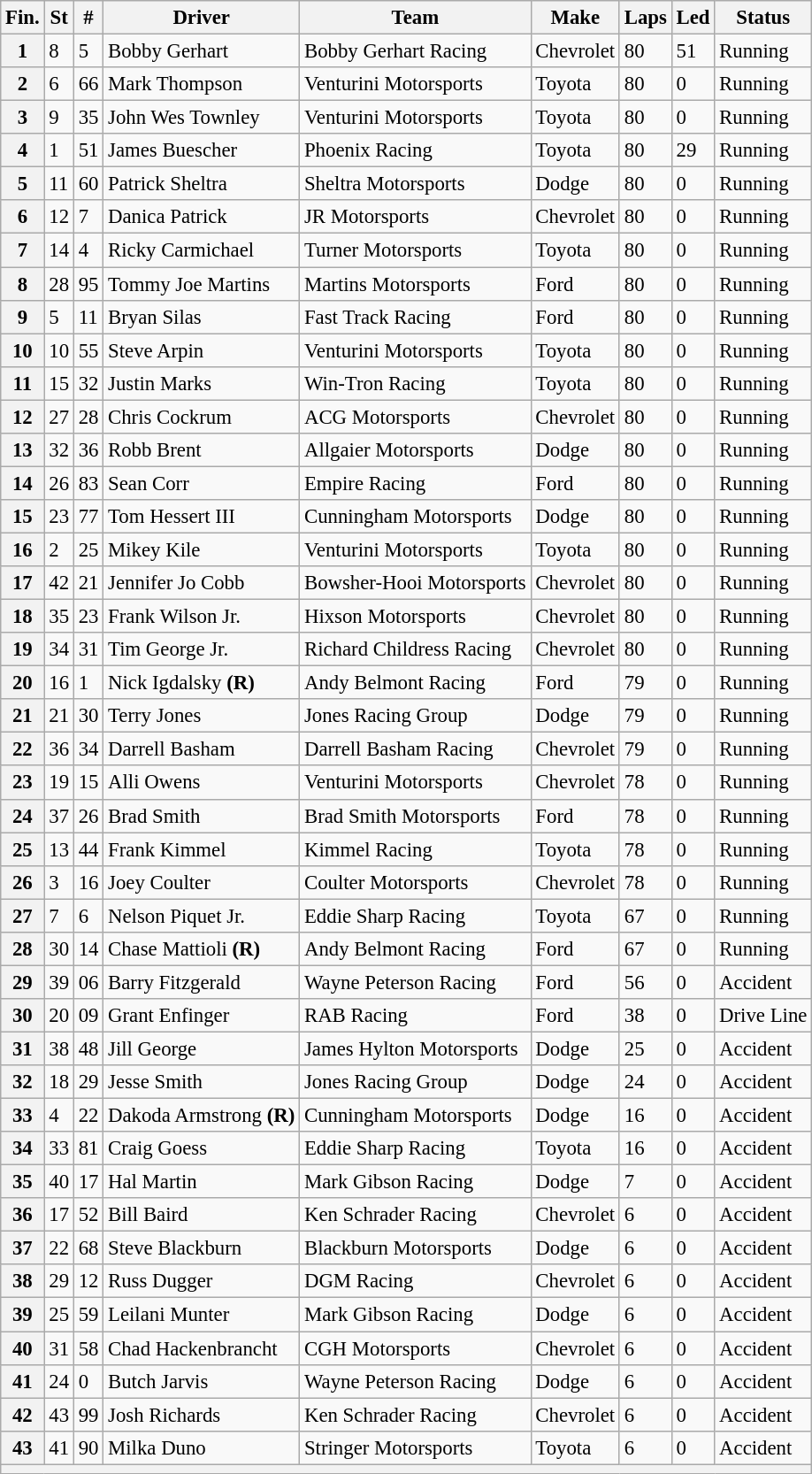<table class="wikitable" style="font-size:95%">
<tr>
<th>Fin.</th>
<th>St</th>
<th>#</th>
<th>Driver</th>
<th>Team</th>
<th>Make</th>
<th>Laps</th>
<th>Led</th>
<th>Status</th>
</tr>
<tr>
<th>1</th>
<td>8</td>
<td>5</td>
<td>Bobby Gerhart</td>
<td>Bobby Gerhart Racing</td>
<td>Chevrolet</td>
<td>80</td>
<td>51</td>
<td>Running</td>
</tr>
<tr>
<th>2</th>
<td>6</td>
<td>66</td>
<td>Mark Thompson</td>
<td>Venturini Motorsports</td>
<td>Toyota</td>
<td>80</td>
<td>0</td>
<td>Running</td>
</tr>
<tr>
<th>3</th>
<td>9</td>
<td>35</td>
<td>John Wes Townley</td>
<td>Venturini Motorsports</td>
<td>Toyota</td>
<td>80</td>
<td>0</td>
<td>Running</td>
</tr>
<tr>
<th>4</th>
<td>1</td>
<td>51</td>
<td>James Buescher</td>
<td>Phoenix Racing</td>
<td>Toyota</td>
<td>80</td>
<td>29</td>
<td>Running</td>
</tr>
<tr>
<th>5</th>
<td>11</td>
<td>60</td>
<td>Patrick Sheltra</td>
<td>Sheltra Motorsports</td>
<td>Dodge</td>
<td>80</td>
<td>0</td>
<td>Running</td>
</tr>
<tr>
<th>6</th>
<td>12</td>
<td>7</td>
<td>Danica Patrick</td>
<td>JR Motorsports</td>
<td>Chevrolet</td>
<td>80</td>
<td>0</td>
<td>Running</td>
</tr>
<tr>
<th>7</th>
<td>14</td>
<td>4</td>
<td>Ricky Carmichael</td>
<td>Turner Motorsports</td>
<td>Toyota</td>
<td>80</td>
<td>0</td>
<td>Running</td>
</tr>
<tr>
<th>8</th>
<td>28</td>
<td>95</td>
<td>Tommy Joe Martins</td>
<td>Martins Motorsports</td>
<td>Ford</td>
<td>80</td>
<td>0</td>
<td>Running</td>
</tr>
<tr>
<th>9</th>
<td>5</td>
<td>11</td>
<td>Bryan Silas</td>
<td>Fast Track Racing</td>
<td>Ford</td>
<td>80</td>
<td>0</td>
<td>Running</td>
</tr>
<tr>
<th>10</th>
<td>10</td>
<td>55</td>
<td>Steve Arpin</td>
<td>Venturini Motorsports</td>
<td>Toyota</td>
<td>80</td>
<td>0</td>
<td>Running</td>
</tr>
<tr>
<th>11</th>
<td>15</td>
<td>32</td>
<td>Justin Marks</td>
<td>Win-Tron Racing</td>
<td>Toyota</td>
<td>80</td>
<td>0</td>
<td>Running</td>
</tr>
<tr>
<th>12</th>
<td>27</td>
<td>28</td>
<td>Chris Cockrum</td>
<td>ACG Motorsports</td>
<td>Chevrolet</td>
<td>80</td>
<td>0</td>
<td>Running</td>
</tr>
<tr>
<th>13</th>
<td>32</td>
<td>36</td>
<td>Robb Brent</td>
<td>Allgaier Motorsports</td>
<td>Dodge</td>
<td>80</td>
<td>0</td>
<td>Running</td>
</tr>
<tr>
<th>14</th>
<td>26</td>
<td>83</td>
<td>Sean Corr</td>
<td>Empire Racing</td>
<td>Ford</td>
<td>80</td>
<td>0</td>
<td>Running</td>
</tr>
<tr>
<th>15</th>
<td>23</td>
<td>77</td>
<td>Tom Hessert III</td>
<td>Cunningham Motorsports</td>
<td>Dodge</td>
<td>80</td>
<td>0</td>
<td>Running</td>
</tr>
<tr>
<th>16</th>
<td>2</td>
<td>25</td>
<td>Mikey Kile</td>
<td>Venturini Motorsports</td>
<td>Toyota</td>
<td>80</td>
<td>0</td>
<td>Running</td>
</tr>
<tr>
<th>17</th>
<td>42</td>
<td>21</td>
<td>Jennifer Jo Cobb</td>
<td>Bowsher-Hooi Motorsports</td>
<td>Chevrolet</td>
<td>80</td>
<td>0</td>
<td>Running</td>
</tr>
<tr>
<th>18</th>
<td>35</td>
<td>23</td>
<td>Frank Wilson Jr.</td>
<td>Hixson Motorsports</td>
<td>Chevrolet</td>
<td>80</td>
<td>0</td>
<td>Running</td>
</tr>
<tr>
<th>19</th>
<td>34</td>
<td>31</td>
<td>Tim George Jr.</td>
<td>Richard Childress Racing</td>
<td>Chevrolet</td>
<td>80</td>
<td>0</td>
<td>Running</td>
</tr>
<tr>
<th>20</th>
<td>16</td>
<td>1</td>
<td>Nick Igdalsky <strong>(R)</strong></td>
<td>Andy Belmont Racing</td>
<td>Ford</td>
<td>79</td>
<td>0</td>
<td>Running</td>
</tr>
<tr>
<th>21</th>
<td>21</td>
<td>30</td>
<td>Terry Jones</td>
<td>Jones Racing Group</td>
<td>Dodge</td>
<td>79</td>
<td>0</td>
<td>Running</td>
</tr>
<tr>
<th>22</th>
<td>36</td>
<td>34</td>
<td>Darrell Basham</td>
<td>Darrell Basham Racing</td>
<td>Chevrolet</td>
<td>79</td>
<td>0</td>
<td>Running</td>
</tr>
<tr>
<th>23</th>
<td>19</td>
<td>15</td>
<td>Alli Owens</td>
<td>Venturini Motorsports</td>
<td>Chevrolet</td>
<td>78</td>
<td>0</td>
<td>Running</td>
</tr>
<tr>
<th>24</th>
<td>37</td>
<td>26</td>
<td>Brad Smith</td>
<td>Brad Smith Motorsports</td>
<td>Ford</td>
<td>78</td>
<td>0</td>
<td>Running</td>
</tr>
<tr>
<th>25</th>
<td>13</td>
<td>44</td>
<td>Frank Kimmel</td>
<td>Kimmel Racing</td>
<td>Toyota</td>
<td>78</td>
<td>0</td>
<td>Running</td>
</tr>
<tr>
<th>26</th>
<td>3</td>
<td>16</td>
<td>Joey Coulter</td>
<td>Coulter Motorsports</td>
<td>Chevrolet</td>
<td>78</td>
<td>0</td>
<td>Running</td>
</tr>
<tr>
<th>27</th>
<td>7</td>
<td>6</td>
<td>Nelson Piquet Jr.</td>
<td>Eddie Sharp Racing</td>
<td>Toyota</td>
<td>67</td>
<td>0</td>
<td>Running</td>
</tr>
<tr>
<th>28</th>
<td>30</td>
<td>14</td>
<td>Chase Mattioli <strong>(R)</strong></td>
<td>Andy Belmont Racing</td>
<td>Ford</td>
<td>67</td>
<td>0</td>
<td>Running</td>
</tr>
<tr>
<th>29</th>
<td>39</td>
<td>06</td>
<td>Barry Fitzgerald</td>
<td>Wayne Peterson Racing</td>
<td>Ford</td>
<td>56</td>
<td>0</td>
<td>Accident</td>
</tr>
<tr>
<th>30</th>
<td>20</td>
<td>09</td>
<td>Grant Enfinger</td>
<td>RAB Racing</td>
<td>Ford</td>
<td>38</td>
<td>0</td>
<td>Drive Line</td>
</tr>
<tr>
<th>31</th>
<td>38</td>
<td>48</td>
<td>Jill George</td>
<td>James Hylton Motorsports</td>
<td>Dodge</td>
<td>25</td>
<td>0</td>
<td>Accident</td>
</tr>
<tr>
<th>32</th>
<td>18</td>
<td>29</td>
<td>Jesse Smith</td>
<td>Jones Racing Group</td>
<td>Dodge</td>
<td>24</td>
<td>0</td>
<td>Accident</td>
</tr>
<tr>
<th>33</th>
<td>4</td>
<td>22</td>
<td>Dakoda Armstrong <strong>(R)</strong></td>
<td>Cunningham Motorsports</td>
<td>Dodge</td>
<td>16</td>
<td>0</td>
<td>Accident</td>
</tr>
<tr>
<th>34</th>
<td>33</td>
<td>81</td>
<td>Craig Goess</td>
<td>Eddie Sharp Racing</td>
<td>Toyota</td>
<td>16</td>
<td>0</td>
<td>Accident</td>
</tr>
<tr>
<th>35</th>
<td>40</td>
<td>17</td>
<td>Hal Martin</td>
<td>Mark Gibson Racing</td>
<td>Dodge</td>
<td>7</td>
<td>0</td>
<td>Accident</td>
</tr>
<tr>
<th>36</th>
<td>17</td>
<td>52</td>
<td>Bill Baird</td>
<td>Ken Schrader Racing</td>
<td>Chevrolet</td>
<td>6</td>
<td>0</td>
<td>Accident</td>
</tr>
<tr>
<th>37</th>
<td>22</td>
<td>68</td>
<td>Steve Blackburn</td>
<td>Blackburn Motorsports</td>
<td>Dodge</td>
<td>6</td>
<td>0</td>
<td>Accident</td>
</tr>
<tr>
<th>38</th>
<td>29</td>
<td>12</td>
<td>Russ Dugger</td>
<td>DGM Racing</td>
<td>Chevrolet</td>
<td>6</td>
<td>0</td>
<td>Accident</td>
</tr>
<tr>
<th>39</th>
<td>25</td>
<td>59</td>
<td>Leilani Munter</td>
<td>Mark Gibson Racing</td>
<td>Dodge</td>
<td>6</td>
<td>0</td>
<td>Accident</td>
</tr>
<tr>
<th>40</th>
<td>31</td>
<td>58</td>
<td>Chad Hackenbrancht</td>
<td>CGH Motorsports</td>
<td>Chevrolet</td>
<td>6</td>
<td>0</td>
<td>Accident</td>
</tr>
<tr>
<th>41</th>
<td>24</td>
<td>0</td>
<td>Butch Jarvis</td>
<td>Wayne Peterson Racing</td>
<td>Dodge</td>
<td>6</td>
<td>0</td>
<td>Accident</td>
</tr>
<tr>
<th>42</th>
<td>43</td>
<td>99</td>
<td>Josh Richards</td>
<td>Ken Schrader Racing</td>
<td>Chevrolet</td>
<td>6</td>
<td>0</td>
<td>Accident</td>
</tr>
<tr>
<th>43</th>
<td>41</td>
<td>90</td>
<td>Milka Duno</td>
<td>Stringer Motorsports</td>
<td>Toyota</td>
<td>6</td>
<td>0</td>
<td>Accident</td>
</tr>
<tr>
<th colspan="9"></th>
</tr>
</table>
